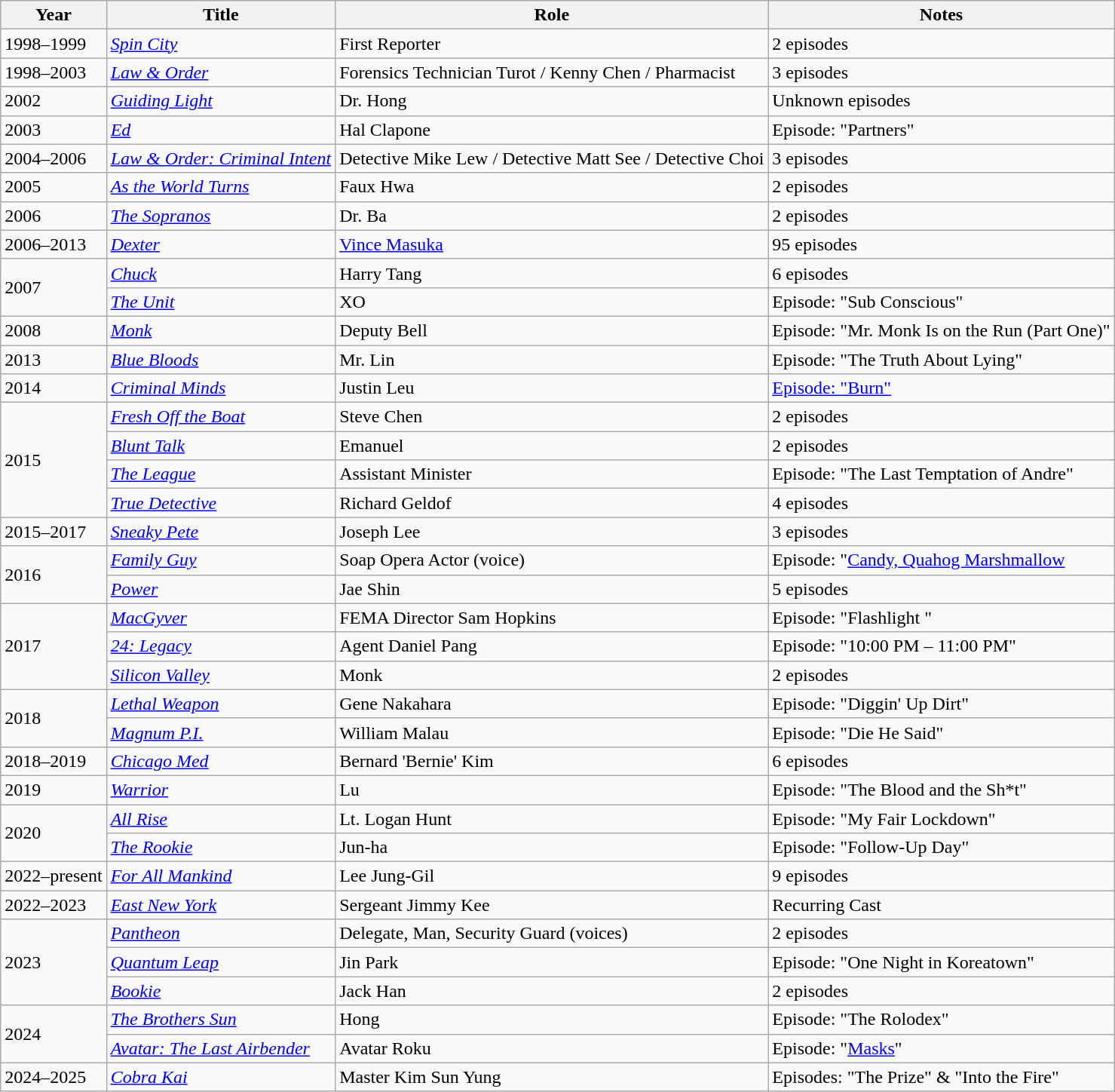<table class="wikitable sortable">
<tr>
<th>Year</th>
<th>Title</th>
<th>Role</th>
<th>Notes</th>
</tr>
<tr>
<td>1998–1999</td>
<td><em><a href='#'>Spin City</a></em></td>
<td>First Reporter</td>
<td>2 episodes</td>
</tr>
<tr>
<td>1998–2003</td>
<td><em><a href='#'>Law & Order</a></em></td>
<td>Forensics Technician Turot / Kenny Chen / Pharmacist</td>
<td>3 episodes</td>
</tr>
<tr>
<td>2002</td>
<td><em><a href='#'>Guiding Light</a></em></td>
<td>Dr. Hong</td>
<td>Unknown episodes</td>
</tr>
<tr>
<td>2003</td>
<td><em><a href='#'>Ed</a></em></td>
<td>Hal Clapone</td>
<td>Episode: "Partners"</td>
</tr>
<tr>
<td>2004–2006</td>
<td><em><a href='#'>Law & Order: Criminal Intent</a></em></td>
<td>Detective Mike Lew / Detective Matt See / Detective Choi</td>
<td>3 episodes</td>
</tr>
<tr>
<td>2005</td>
<td><em><a href='#'>As the World Turns</a></em></td>
<td>Faux Hwa</td>
<td>2 episodes</td>
</tr>
<tr>
<td>2006</td>
<td><em><a href='#'>The Sopranos</a></em></td>
<td>Dr. Ba</td>
<td>2 episodes</td>
</tr>
<tr>
<td>2006–2013</td>
<td><em><a href='#'>Dexter</a></em></td>
<td><a href='#'>Vince Masuka</a></td>
<td>95 episodes</td>
</tr>
<tr>
<td rowspan=2>2007</td>
<td><em><a href='#'>Chuck</a></em></td>
<td>Harry Tang</td>
<td>6 episodes</td>
</tr>
<tr>
<td><em><a href='#'>The Unit</a></em></td>
<td>XO</td>
<td>Episode: "Sub Conscious"</td>
</tr>
<tr>
<td>2008</td>
<td><em><a href='#'>Monk</a></em></td>
<td>Deputy Bell</td>
<td>Episode: "Mr. Monk Is on the Run (Part One)"</td>
</tr>
<tr>
<td>2013</td>
<td><em><a href='#'>Blue Bloods</a></em></td>
<td>Mr. Lin</td>
<td>Episode: "The Truth About Lying"</td>
</tr>
<tr>
<td>2014</td>
<td><em><a href='#'>Criminal Minds</a></em></td>
<td>Justin Leu</td>
<td><a href='#'>Episode: "Burn"</a></td>
</tr>
<tr>
<td rowspan=4>2015</td>
<td><em><a href='#'>Fresh Off the Boat</a></em></td>
<td>Steve Chen</td>
<td>2 episodes</td>
</tr>
<tr>
<td><em><a href='#'>Blunt Talk</a></em></td>
<td>Emanuel</td>
<td>2 episodes</td>
</tr>
<tr>
<td><em><a href='#'>The League</a></em></td>
<td>Assistant Minister</td>
<td>Episode: "The Last Temptation of Andre"</td>
</tr>
<tr>
<td><em><a href='#'>True Detective</a></em></td>
<td>Richard Geldof</td>
<td>4 episodes</td>
</tr>
<tr>
<td>2015–2017</td>
<td><em><a href='#'>Sneaky Pete</a></em></td>
<td>Joseph Lee</td>
<td>3 episodes</td>
</tr>
<tr>
<td rowspan=2>2016</td>
<td><em><a href='#'>Family Guy</a></em></td>
<td>Soap Opera Actor (voice)</td>
<td>Episode: "<a href='#'>Candy, Quahog Marshmallow</a></td>
</tr>
<tr>
<td><em><a href='#'>Power</a></em></td>
<td>Jae Shin</td>
<td>5 episodes</td>
</tr>
<tr>
<td rowspan=3>2017</td>
<td><em><a href='#'>MacGyver</a></em></td>
<td>FEMA Director Sam Hopkins</td>
<td>Episode: "Flashlight "</td>
</tr>
<tr>
<td><em><a href='#'>24: Legacy</a></em></td>
<td>Agent Daniel Pang</td>
<td>Episode: "10:00 PM – 11:00 PM"</td>
</tr>
<tr>
<td><em><a href='#'>Silicon Valley</a></em></td>
<td>Monk</td>
<td>2 episodes</td>
</tr>
<tr>
<td rowspan=2>2018</td>
<td><em><a href='#'>Lethal Weapon</a></em></td>
<td>Gene Nakahara</td>
<td>Episode: "Diggin' Up Dirt"</td>
</tr>
<tr>
<td><em><a href='#'>Magnum P.I.</a></em></td>
<td>William Malau</td>
<td>Episode: "Die He Said"</td>
</tr>
<tr>
<td>2018–2019</td>
<td><em><a href='#'>Chicago Med</a></em></td>
<td>Bernard 'Bernie' Kim</td>
<td>6 episodes</td>
</tr>
<tr>
<td>2019</td>
<td><em><a href='#'>Warrior</a></em></td>
<td>Lu</td>
<td>Episode: "The Blood and the Sh*t"</td>
</tr>
<tr>
<td rowspan=2>2020</td>
<td><em><a href='#'>All Rise</a></em></td>
<td>Lt. Logan Hunt</td>
<td>Episode: "My Fair Lockdown"</td>
</tr>
<tr>
<td><em><a href='#'>The Rookie</a></em></td>
<td>Jun-ha</td>
<td>Episode: "Follow-Up Day"</td>
</tr>
<tr>
<td>2022–present</td>
<td><em><a href='#'>For All Mankind</a></em></td>
<td>Lee Jung-Gil</td>
<td>9 episodes</td>
</tr>
<tr>
<td>2022–2023</td>
<td><em><a href='#'>East New York</a></em></td>
<td>Sergeant Jimmy Kee</td>
<td>Recurring Cast</td>
</tr>
<tr>
<td rowspan=3>2023</td>
<td><em><a href='#'>Pantheon</a></em></td>
<td>Delegate, Man, Security Guard (voices)</td>
<td>2 episodes</td>
</tr>
<tr>
<td><em><a href='#'>Quantum Leap</a></em></td>
<td>Jin Park</td>
<td>Episode: "One Night in Koreatown"</td>
</tr>
<tr>
<td><em><a href='#'>Bookie</a></em></td>
<td>Jack Han</td>
<td>2 episodes</td>
</tr>
<tr>
<td rowspan=2>2024</td>
<td><em><a href='#'>The Brothers Sun</a></em></td>
<td>Hong</td>
<td>Episode: "The Rolodex"</td>
</tr>
<tr>
<td><em><a href='#'>Avatar: The Last Airbender</a></em></td>
<td>Avatar Roku</td>
<td>Episode: "<a href='#'>Masks</a>"</td>
</tr>
<tr>
<td>2024–2025</td>
<td><em><a href='#'>Cobra Kai</a></em></td>
<td>Master Kim Sun Yung</td>
<td>Episodes: "The Prize" & "Into the Fire"</td>
</tr>
</table>
